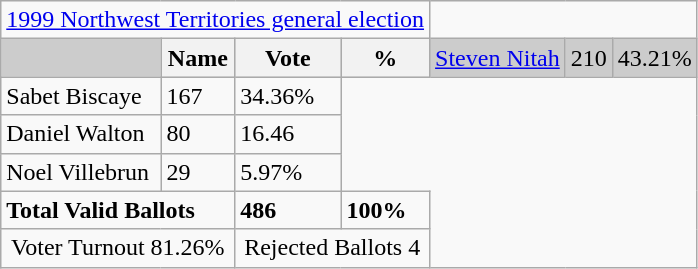<table class="wikitable">
<tr>
<td colspan=4 align=center><a href='#'>1999 Northwest Territories general election</a></td>
</tr>
<tr bgcolor="CCCCCC">
<td></td>
<th><strong>Name </strong></th>
<th><strong>Vote</strong></th>
<th><strong>%</strong><br></th>
<td><a href='#'>Steven Nitah</a></td>
<td>210</td>
<td>43.21%</td>
</tr>
<tr>
<td>Sabet Biscaye</td>
<td>167</td>
<td>34.36%</td>
</tr>
<tr>
<td>Daniel Walton</td>
<td>80</td>
<td>16.46</td>
</tr>
<tr>
<td>Noel Villebrun</td>
<td>29</td>
<td>5.97%</td>
</tr>
<tr>
<td colspan=2><strong>Total Valid Ballots</strong></td>
<td><strong>486</strong></td>
<td><strong>100%</strong></td>
</tr>
<tr>
<td colspan=2 align=center>Voter Turnout 81.26%</td>
<td colspan=2 align=center>Rejected Ballots 4</td>
</tr>
</table>
